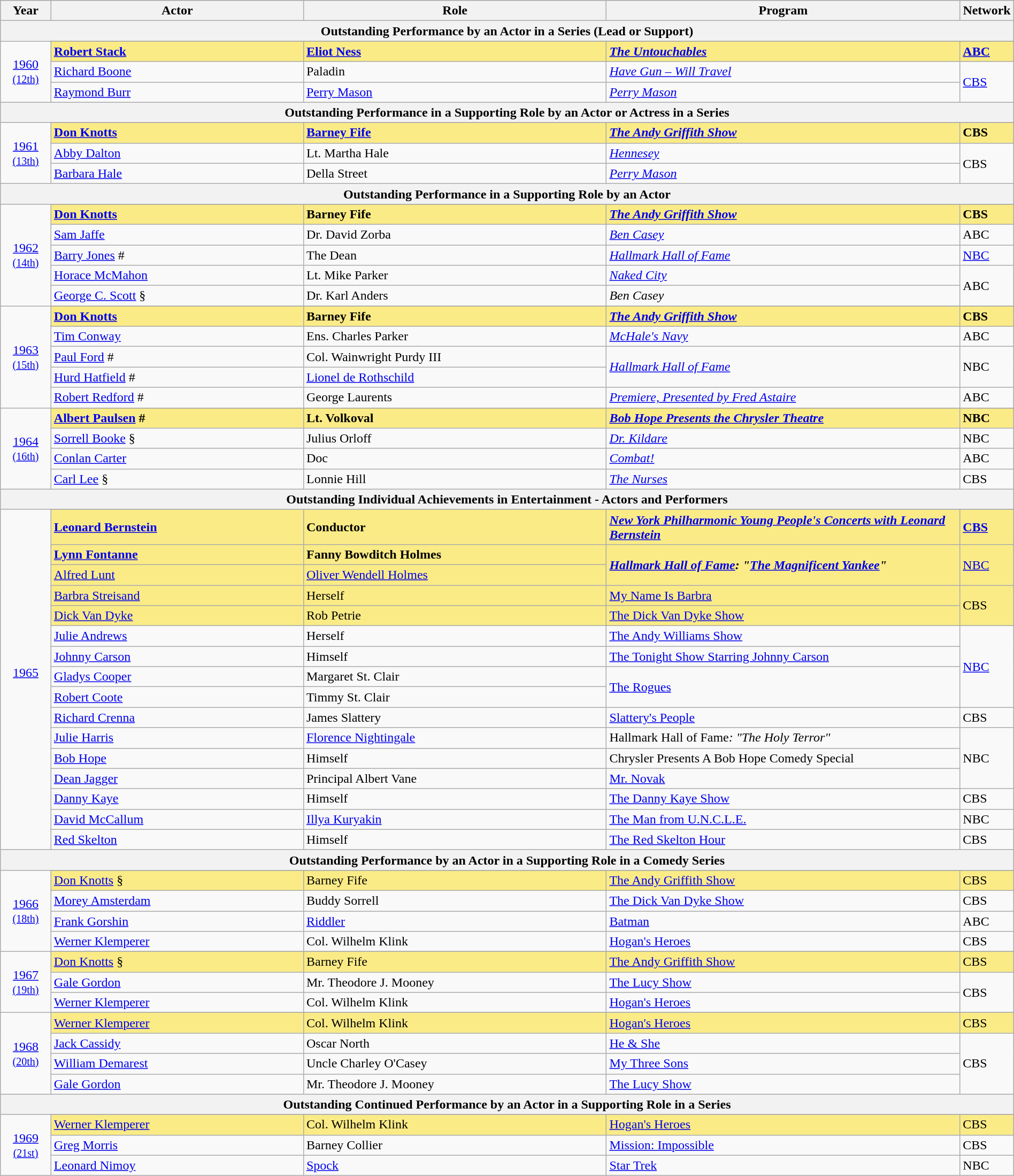<table class="wikitable" style="width:100%">
<tr bgcolor="#bebebe">
<th width="5%">Year</th>
<th width="25%">Actor</th>
<th width="30%">Role</th>
<th width="35%">Program</th>
<th width="5%">Network</th>
</tr>
<tr>
<th colspan=5>Outstanding Performance by an Actor in a Series (Lead or Support)</th>
</tr>
<tr>
<td rowspan=4 style="text-align:center"><a href='#'>1960</a><br><small><a href='#'>(12th)</a></small></td>
</tr>
<tr style="background:#FAEB86">
<td><strong><a href='#'>Robert Stack</a></strong></td>
<td><strong><a href='#'>Eliot Ness</a></strong></td>
<td><strong><em><a href='#'>The Untouchables</a></em></strong></td>
<td><strong><a href='#'>ABC</a></strong></td>
</tr>
<tr>
<td><a href='#'>Richard Boone</a></td>
<td>Paladin</td>
<td><em><a href='#'>Have Gun – Will Travel</a></em></td>
<td rowspan=2><a href='#'>CBS</a></td>
</tr>
<tr>
<td><a href='#'>Raymond Burr</a></td>
<td><a href='#'>Perry Mason</a></td>
<td><em><a href='#'>Perry Mason</a></em></td>
</tr>
<tr>
<th colspan=5>Outstanding Performance in a Supporting Role by an Actor or Actress in a Series</th>
</tr>
<tr>
<td rowspan=4 style="text-align:center"><a href='#'>1961</a><br><small><a href='#'>(13th)</a></small><br></td>
</tr>
<tr style="background:#FAEB86">
<td><strong><a href='#'>Don Knotts</a></strong></td>
<td><strong><a href='#'>Barney Fife</a></strong></td>
<td><strong><em><a href='#'>The Andy Griffith Show</a></em></strong></td>
<td><strong>CBS</strong></td>
</tr>
<tr>
<td><a href='#'>Abby Dalton</a></td>
<td>Lt. Martha Hale</td>
<td><em><a href='#'>Hennesey</a></em></td>
<td rowspan=2>CBS</td>
</tr>
<tr>
<td><a href='#'>Barbara Hale</a></td>
<td>Della Street</td>
<td><a href='#'><em>Perry Mason</em></a></td>
</tr>
<tr>
<th colspan=5>Outstanding Performance in a Supporting Role by an Actor</th>
</tr>
<tr>
<td rowspan=6 style="text-align:center"><a href='#'>1962</a><br><small><a href='#'>(14th)</a></small><br></td>
</tr>
<tr style="background:#FAEB86">
<td><strong><a href='#'>Don Knotts</a></strong></td>
<td><strong>Barney Fife</strong></td>
<td><strong><em><a href='#'>The Andy Griffith Show</a></em></strong></td>
<td><strong>CBS</strong></td>
</tr>
<tr>
<td><a href='#'>Sam Jaffe</a></td>
<td>Dr. David Zorba</td>
<td><em><a href='#'>Ben Casey</a></em></td>
<td>ABC</td>
</tr>
<tr>
<td><a href='#'>Barry Jones</a> #</td>
<td>The Dean</td>
<td><em><a href='#'>Hallmark Hall of Fame</a></em></td>
<td><a href='#'>NBC</a></td>
</tr>
<tr>
<td><a href='#'>Horace McMahon</a></td>
<td>Lt. Mike Parker</td>
<td><em><a href='#'>Naked City</a></em></td>
<td rowspan=2>ABC</td>
</tr>
<tr>
<td><a href='#'>George C. Scott</a> §</td>
<td>Dr. Karl Anders</td>
<td><em>Ben Casey</em></td>
</tr>
<tr>
<td rowspan=6 style="text-align:center"><a href='#'>1963</a><br><small><a href='#'>(15th)</a></small><br></td>
</tr>
<tr style="background:#FAEB86">
<td><strong><a href='#'>Don Knotts</a></strong></td>
<td><strong>Barney Fife</strong></td>
<td><strong><em><a href='#'>The Andy Griffith Show</a></em></strong></td>
<td><strong>CBS</strong></td>
</tr>
<tr>
<td><a href='#'>Tim Conway</a></td>
<td>Ens. Charles Parker</td>
<td><em><a href='#'>McHale's Navy</a></em></td>
<td>ABC</td>
</tr>
<tr>
<td><a href='#'>Paul Ford</a> #</td>
<td>Col. Wainwright Purdy III</td>
<td rowspan=2><em><a href='#'>Hallmark Hall of Fame</a></em></td>
<td rowspan=2>NBC</td>
</tr>
<tr>
<td><a href='#'>Hurd Hatfield</a> #</td>
<td><a href='#'>Lionel de Rothschild</a></td>
</tr>
<tr>
<td><a href='#'>Robert Redford</a> #</td>
<td>George Laurents</td>
<td><em><a href='#'>Premiere, Presented by Fred Astaire</a></em></td>
<td>ABC</td>
</tr>
<tr>
<td rowspan=5 style="text-align:center"><a href='#'>1964</a><br><small><a href='#'>(16th)</a></small><br></td>
</tr>
<tr style="background:#FAEB86">
<td><strong><a href='#'>Albert Paulsen</a> #</strong></td>
<td><strong>Lt. Volkoval</strong></td>
<td><strong><em><a href='#'>Bob Hope Presents the Chrysler Theatre</a></em></strong></td>
<td><strong>NBC</strong></td>
</tr>
<tr>
<td><a href='#'>Sorrell Booke</a> §</td>
<td>Julius Orloff</td>
<td><em><a href='#'>Dr. Kildare</a></em></td>
<td>NBC</td>
</tr>
<tr>
<td><a href='#'>Conlan Carter</a></td>
<td>Doc</td>
<td><em><a href='#'>Combat!</a></em></td>
<td>ABC</td>
</tr>
<tr>
<td><a href='#'>Carl Lee</a> §</td>
<td>Lonnie Hill</td>
<td><em><a href='#'>The Nurses</a></em></td>
<td>CBS</td>
</tr>
<tr>
<th colspan=5>Outstanding Individual Achievements in Entertainment - Actors and Performers</th>
</tr>
<tr>
<td rowspan=17 style="text-align:center"><a href='#'>1965</a><br><br></td>
</tr>
<tr style="background:#FAEB86">
<td><strong><a href='#'>Leonard Bernstein</a></strong></td>
<td><strong>Conductor</strong></td>
<td><strong><em><a href='#'>New York Philharmonic Young People's Concerts with Leonard Bernstein</a></em></strong></td>
<td><strong><a href='#'>CBS</a></strong></td>
</tr>
<tr style="background:#FAEB86">
<td><strong><a href='#'>Lynn Fontanne</a></strong></td>
<td><strong>Fanny Bowditch Holmes</strong></td>
<td rowspan=2><strong><em><a href='#'>Hallmark Hall of Fame</a><em>: "<a href='#'>The Magnificent Yankee</a>"<strong></td>
<td rowspan=2></strong><a href='#'>NBC</a><strong></td>
</tr>
<tr style="background:#FAEB86">
<td></strong><a href='#'>Alfred Lunt</a><strong></td>
<td></strong><a href='#'>Oliver Wendell Holmes</a><strong></td>
</tr>
<tr style="background:#FAEB86">
<td></strong><a href='#'>Barbra Streisand</a><strong></td>
<td></strong>Herself<strong></td>
<td></em></strong><a href='#'>My Name Is Barbra</a><strong><em></td>
<td rowspan=2></strong>CBS<strong></td>
</tr>
<tr style="background:#FAEB86">
<td></strong><a href='#'>Dick Van Dyke</a><strong></td>
<td></strong>Rob Petrie<strong></td>
<td></em></strong><a href='#'>The Dick Van Dyke Show</a><strong><em></td>
</tr>
<tr>
<td><a href='#'>Julie Andrews</a></td>
<td>Herself</td>
<td></em><a href='#'>The Andy Williams Show</a><em></td>
<td rowspan=4><a href='#'>NBC</a></td>
</tr>
<tr>
<td><a href='#'>Johnny Carson</a></td>
<td>Himself</td>
<td></em><a href='#'>The Tonight Show Starring Johnny Carson</a><em></td>
</tr>
<tr>
<td><a href='#'>Gladys Cooper</a></td>
<td>Margaret St. Clair</td>
<td rowspan=2></em><a href='#'>The Rogues</a><em></td>
</tr>
<tr>
<td><a href='#'>Robert Coote</a></td>
<td>Timmy St. Clair</td>
</tr>
<tr>
<td><a href='#'>Richard Crenna</a></td>
<td>James Slattery</td>
<td></em><a href='#'>Slattery's People</a><em></td>
<td>CBS</td>
</tr>
<tr>
<td><a href='#'>Julie Harris</a></td>
<td><a href='#'>Florence Nightingale</a></td>
<td></em>Hallmark Hall of Fame<em>: "The Holy Terror"</td>
<td rowspan=3>NBC</td>
</tr>
<tr>
<td><a href='#'>Bob Hope</a></td>
<td>Himself</td>
<td></em>Chrysler Presents A Bob Hope Comedy Special<em></td>
</tr>
<tr>
<td><a href='#'>Dean Jagger</a></td>
<td>Principal Albert Vane</td>
<td></em><a href='#'>Mr. Novak</a><em></td>
</tr>
<tr>
<td><a href='#'>Danny Kaye</a></td>
<td>Himself</td>
<td></em><a href='#'>The Danny Kaye Show</a><em></td>
<td>CBS</td>
</tr>
<tr>
<td><a href='#'>David McCallum</a></td>
<td><a href='#'>Illya Kuryakin</a></td>
<td></em><a href='#'>The Man from U.N.C.L.E.</a><em></td>
<td>NBC</td>
</tr>
<tr>
<td><a href='#'>Red Skelton</a></td>
<td>Himself</td>
<td></em><a href='#'>The Red Skelton Hour</a><em></td>
<td>CBS</td>
</tr>
<tr>
<th colspan=5>Outstanding Performance by an Actor in a Supporting Role in a Comedy Series</th>
</tr>
<tr>
<td rowspan=5 style="text-align:center"><a href='#'>1966</a><br><small><a href='#'>(18th)</a></small></td>
</tr>
<tr style="background:#FAEB86">
<td></strong><a href='#'>Don Knotts</a> §<strong></td>
<td></strong>Barney Fife<strong></td>
<td></em></strong><a href='#'>The Andy Griffith Show</a><strong><em></td>
<td></strong>CBS<strong></td>
</tr>
<tr>
<td><a href='#'>Morey Amsterdam</a></td>
<td>Buddy Sorrell</td>
<td></em><a href='#'>The Dick Van Dyke Show</a><em></td>
<td>CBS</td>
</tr>
<tr>
<td><a href='#'>Frank Gorshin</a></td>
<td><a href='#'>Riddler</a></td>
<td></em><a href='#'>Batman</a><em></td>
<td>ABC</td>
</tr>
<tr>
<td><a href='#'>Werner Klemperer</a></td>
<td>Col. Wilhelm Klink</td>
<td></em><a href='#'>Hogan's Heroes</a><em></td>
<td>CBS</td>
</tr>
<tr>
<td rowspan=4 style="text-align:center"><a href='#'>1967</a><br><small><a href='#'>(19th)</a></small></td>
</tr>
<tr style="background:#FAEB86">
<td></strong><a href='#'>Don Knotts</a> §<strong></td>
<td></strong>Barney Fife<strong></td>
<td></em></strong><a href='#'>The Andy Griffith Show</a><strong><em></td>
<td></strong>CBS<strong></td>
</tr>
<tr>
<td><a href='#'>Gale Gordon</a></td>
<td>Mr. Theodore J. Mooney</td>
<td></em><a href='#'>The Lucy Show</a><em></td>
<td rowspan=2>CBS</td>
</tr>
<tr>
<td><a href='#'>Werner Klemperer</a></td>
<td>Col. Wilhelm Klink</td>
<td></em><a href='#'>Hogan's Heroes</a><em></td>
</tr>
<tr>
<td rowspan=5 style="text-align:center"><a href='#'>1968</a><br><small><a href='#'>(20th)</a></small></td>
</tr>
<tr style="background:#FAEB86">
<td></strong><a href='#'>Werner Klemperer</a><strong></td>
<td></strong>Col. Wilhelm Klink<strong></td>
<td></em></strong><a href='#'>Hogan's Heroes</a><strong><em></td>
<td></strong>CBS<strong></td>
</tr>
<tr>
<td><a href='#'>Jack Cassidy</a></td>
<td>Oscar North</td>
<td></em><a href='#'>He & She</a><em></td>
<td rowspan=3>CBS</td>
</tr>
<tr>
<td><a href='#'>William Demarest</a></td>
<td>Uncle Charley O'Casey</td>
<td></em><a href='#'>My Three Sons</a><em></td>
</tr>
<tr>
<td><a href='#'>Gale Gordon</a></td>
<td>Mr. Theodore J. Mooney</td>
<td></em><a href='#'>The Lucy Show</a><em></td>
</tr>
<tr>
<th colspan=5>Outstanding Continued Performance by an Actor in a Supporting Role in a Series</th>
</tr>
<tr>
<td rowspan=4 style="text-align:center"><a href='#'>1969</a><br><small><a href='#'>(21st)</a></small><br></td>
</tr>
<tr style="background:#FAEB86">
<td></strong><a href='#'>Werner Klemperer</a><strong></td>
<td></strong>Col. Wilhelm Klink<strong></td>
<td></em></strong><a href='#'>Hogan's Heroes</a><strong><em></td>
<td></strong>CBS<strong></td>
</tr>
<tr>
<td><a href='#'>Greg Morris</a></td>
<td>Barney Collier</td>
<td></em><a href='#'>Mission: Impossible</a><em></td>
<td>CBS</td>
</tr>
<tr>
<td><a href='#'>Leonard Nimoy</a></td>
<td><a href='#'>Spock</a></td>
<td></em><a href='#'>Star Trek</a><em></td>
<td>NBC</td>
</tr>
</table>
